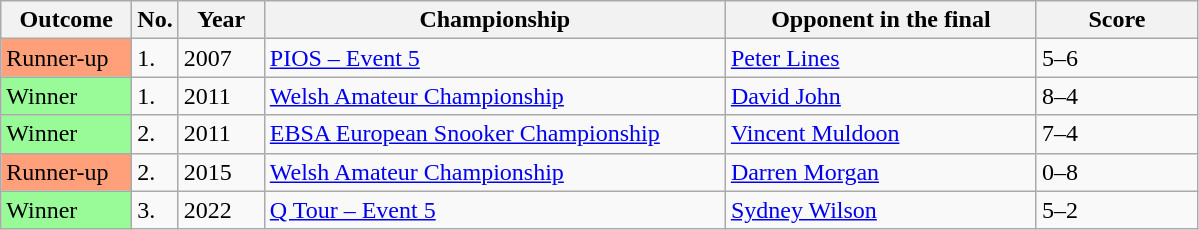<table class="sortable wikitable">
<tr>
<th width="80">Outcome</th>
<th width="20">No.</th>
<th width="50">Year</th>
<th width="300">Championship</th>
<th width="200">Opponent in the final</th>
<th width="100">Score</th>
</tr>
<tr>
<td style="background:#ffa07a;">Runner-up</td>
<td>1.</td>
<td>2007</td>
<td><a href='#'>PIOS – Event 5</a></td>
<td> <a href='#'>Peter Lines</a></td>
<td>5–6</td>
</tr>
<tr>
<td style="background:#98FB98">Winner</td>
<td>1.</td>
<td>2011</td>
<td><a href='#'>Welsh Amateur Championship</a></td>
<td> <a href='#'>David John</a></td>
<td>8–4</td>
</tr>
<tr>
<td style="background:#98fb98;">Winner</td>
<td>2.</td>
<td>2011</td>
<td><a href='#'>EBSA European Snooker Championship</a></td>
<td> <a href='#'>Vincent Muldoon</a></td>
<td>7–4</td>
</tr>
<tr>
<td style="background:#ffa07a;">Runner-up</td>
<td>2.</td>
<td>2015</td>
<td><a href='#'>Welsh Amateur Championship</a></td>
<td>  <a href='#'>Darren Morgan</a></td>
<td>0–8</td>
</tr>
<tr>
<td style="background:#98fb98;">Winner</td>
<td>3.</td>
<td>2022</td>
<td><a href='#'>Q Tour – Event 5</a></td>
<td> <a href='#'>Sydney Wilson</a></td>
<td>5–2</td>
</tr>
</table>
